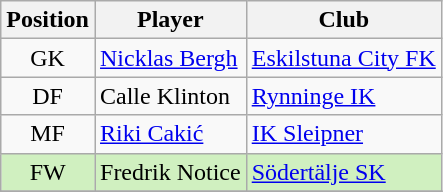<table class="wikitable" style="text-align:center;float:left;margin-right:1em;">
<tr>
<th>Position</th>
<th>Player</th>
<th>Club</th>
</tr>
<tr>
<td>GK</td>
<td align="left"> <a href='#'>Nicklas Bergh</a></td>
<td align="left"><a href='#'>Eskilstuna City FK</a></td>
</tr>
<tr>
<td>DF</td>
<td align="left"> Calle Klinton</td>
<td align="left"><a href='#'>Rynninge IK</a></td>
</tr>
<tr>
<td>MF</td>
<td align="left"> <a href='#'>Riki Cakić</a></td>
<td align="left"><a href='#'>IK Sleipner</a></td>
</tr>
<tr bgcolor=#D0F0C0>
<td>FW</td>
<td align="left"> Fredrik Notice</td>
<td align="left"><a href='#'>Södertälje SK</a></td>
</tr>
<tr>
</tr>
</table>
